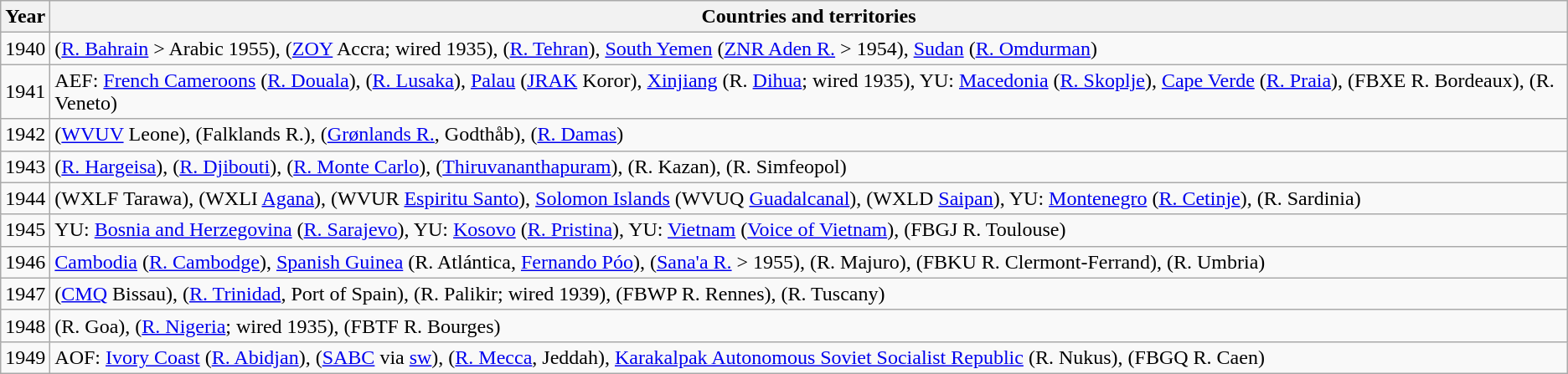<table class="wikitable">
<tr>
<th>Year</th>
<th>Countries and territories</th>
</tr>
<tr>
<td>1940</td>
<td> (<a href='#'>R. Bahrain</a> > Arabic 1955),  (<a href='#'>ZOY</a> Accra; wired 1935),  (<a href='#'>R. Tehran</a>),  <a href='#'>South Yemen</a> (<a href='#'>ZNR Aden R.</a> > 1954),  <a href='#'>Sudan</a> (<a href='#'>R. Omdurman</a>)</td>
</tr>
<tr>
<td>1941</td>
<td> AEF: <a href='#'>French Cameroons</a> (<a href='#'>R. Douala</a>),  (<a href='#'>R. Lusaka</a>),  <a href='#'>Palau</a> (<a href='#'>JRAK</a> Koror),  <a href='#'>Xinjiang</a> (R. <a href='#'>Dihua</a>; wired 1935),  YU: <a href='#'>Macedonia</a> (<a href='#'>R. Skoplje</a>),  <a href='#'>Cape Verde</a> (<a href='#'>R. Praia</a>),  (FBXE R. Bordeaux),  (R. Veneto)</td>
</tr>
<tr>
<td>1942</td>
<td> (<a href='#'>WVUV</a> Leone),  (Falklands R.),  (<a href='#'>Grønlands R.</a>, Godthåb),  (<a href='#'>R. Damas</a>)</td>
</tr>
<tr>
<td>1943</td>
<td> (<a href='#'>R. Hargeisa</a>),  (<a href='#'>R. Djibouti</a>),  (<a href='#'>R. Monte Carlo</a>),  (<a href='#'>Thiruvananthapuram</a>),  (R. Kazan),  (R. Simfeopol)</td>
</tr>
<tr>
<td>1944</td>
<td> (WXLF Tarawa),  (WXLI <a href='#'>Agana</a>),  (WVUR <a href='#'>Espiritu Santo</a>),  <a href='#'>Solomon Islands</a> (WVUQ <a href='#'>Guadalcanal</a>),  (WXLD <a href='#'>Saipan</a>),  YU: <a href='#'>Montenegro</a> (<a href='#'>R. Cetinje</a>),  (R. Sardinia)</td>
</tr>
<tr>
<td>1945</td>
<td> YU: <a href='#'>Bosnia and Herzegovina</a> (<a href='#'>R. Sarajevo</a>),  YU: <a href='#'>Kosovo</a> (<a href='#'>R. Pristina</a>),  YU: <a href='#'>Vietnam</a> (<a href='#'>Voice of Vietnam</a>),  (FBGJ R. Toulouse)</td>
</tr>
<tr>
<td>1946</td>
<td> <a href='#'>Cambodia</a> (<a href='#'>R. Cambodge</a>),  <a href='#'>Spanish Guinea</a> (R. Atlántica, <a href='#'>Fernando Póo</a>),  (<a href='#'>Sana'a R.</a> > 1955),  (R. Majuro),  (FBKU R. Clermont-Ferrand),  (R. Umbria)</td>
</tr>
<tr>
<td>1947</td>
<td> (<a href='#'>CMQ</a> Bissau),  (<a href='#'>R. Trinidad</a>, Port of Spain),  (R. Palikir; wired 1939),  (FBWP R. Rennes),  (R. Tuscany)</td>
</tr>
<tr>
<td>1948</td>
<td> (R. Goa),  (<a href='#'>R. Nigeria</a>; wired 1935),  (FBTF R. Bourges)</td>
</tr>
<tr>
<td>1949</td>
<td> AOF: <a href='#'>Ivory Coast</a> (<a href='#'>R. Abidjan</a>),  (<a href='#'>SABC</a> via <a href='#'>sw</a>),  (<a href='#'>R. Mecca</a>, Jeddah),  <a href='#'>Karakalpak Autonomous Soviet Socialist Republic</a> (R. Nukus),  (FBGQ R. Caen)</td>
</tr>
</table>
